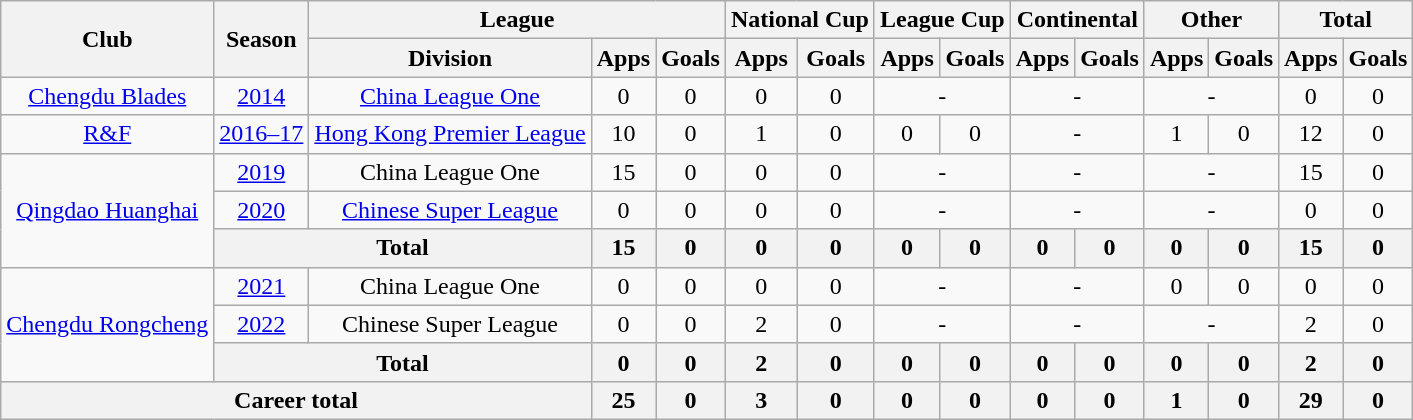<table class="wikitable" style="text-align: center">
<tr>
<th rowspan="2">Club</th>
<th rowspan="2">Season</th>
<th colspan="3">League</th>
<th colspan="2">National Cup</th>
<th colspan="2">League Cup</th>
<th colspan="2">Continental</th>
<th colspan="2">Other</th>
<th colspan="2">Total</th>
</tr>
<tr>
<th>Division</th>
<th>Apps</th>
<th>Goals</th>
<th>Apps</th>
<th>Goals</th>
<th>Apps</th>
<th>Goals</th>
<th>Apps</th>
<th>Goals</th>
<th>Apps</th>
<th>Goals</th>
<th>Apps</th>
<th>Goals</th>
</tr>
<tr>
<td><a href='#'>Chengdu Blades</a></td>
<td><a href='#'>2014</a></td>
<td><a href='#'>China League One</a></td>
<td>0</td>
<td>0</td>
<td>0</td>
<td>0</td>
<td colspan="2">-</td>
<td colspan="2">-</td>
<td colspan="2">-</td>
<td>0</td>
<td>0</td>
</tr>
<tr>
<td><a href='#'>R&F</a></td>
<td><a href='#'>2016–17</a></td>
<td><a href='#'>Hong Kong Premier League</a></td>
<td>10</td>
<td>0</td>
<td>1</td>
<td>0</td>
<td>0</td>
<td>0</td>
<td colspan="2">-</td>
<td>1</td>
<td>0</td>
<td>12</td>
<td>0</td>
</tr>
<tr>
<td rowspan=3><a href='#'>Qingdao Huanghai</a></td>
<td><a href='#'>2019</a></td>
<td>China League One</td>
<td>15</td>
<td>0</td>
<td>0</td>
<td>0</td>
<td colspan="2">-</td>
<td colspan="2">-</td>
<td colspan="2">-</td>
<td>15</td>
<td>0</td>
</tr>
<tr>
<td><a href='#'>2020</a></td>
<td><a href='#'>Chinese Super League</a></td>
<td>0</td>
<td>0</td>
<td>0</td>
<td>0</td>
<td colspan="2">-</td>
<td colspan="2">-</td>
<td colspan="2">-</td>
<td>0</td>
<td>0</td>
</tr>
<tr>
<th colspan=2>Total</th>
<th>15</th>
<th>0</th>
<th>0</th>
<th>0</th>
<th>0</th>
<th>0</th>
<th>0</th>
<th>0</th>
<th>0</th>
<th>0</th>
<th>15</th>
<th>0</th>
</tr>
<tr>
<td rowspan=3><a href='#'>Chengdu Rongcheng</a></td>
<td><a href='#'>2021</a></td>
<td>China League One</td>
<td>0</td>
<td>0</td>
<td>0</td>
<td>0</td>
<td colspan="2">-</td>
<td colspan="2">-</td>
<td>0</td>
<td>0</td>
<td>0</td>
<td>0</td>
</tr>
<tr>
<td><a href='#'>2022</a></td>
<td>Chinese Super League</td>
<td>0</td>
<td>0</td>
<td>2</td>
<td>0</td>
<td colspan="2">-</td>
<td colspan="2">-</td>
<td colspan="2">-</td>
<td>2</td>
<td>0</td>
</tr>
<tr>
<th colspan=2>Total</th>
<th>0</th>
<th>0</th>
<th>2</th>
<th>0</th>
<th>0</th>
<th>0</th>
<th>0</th>
<th>0</th>
<th>0</th>
<th>0</th>
<th>2</th>
<th>0</th>
</tr>
<tr>
<th colspan=3>Career total</th>
<th>25</th>
<th>0</th>
<th>3</th>
<th>0</th>
<th>0</th>
<th>0</th>
<th>0</th>
<th>0</th>
<th>1</th>
<th>0</th>
<th>29</th>
<th>0</th>
</tr>
</table>
